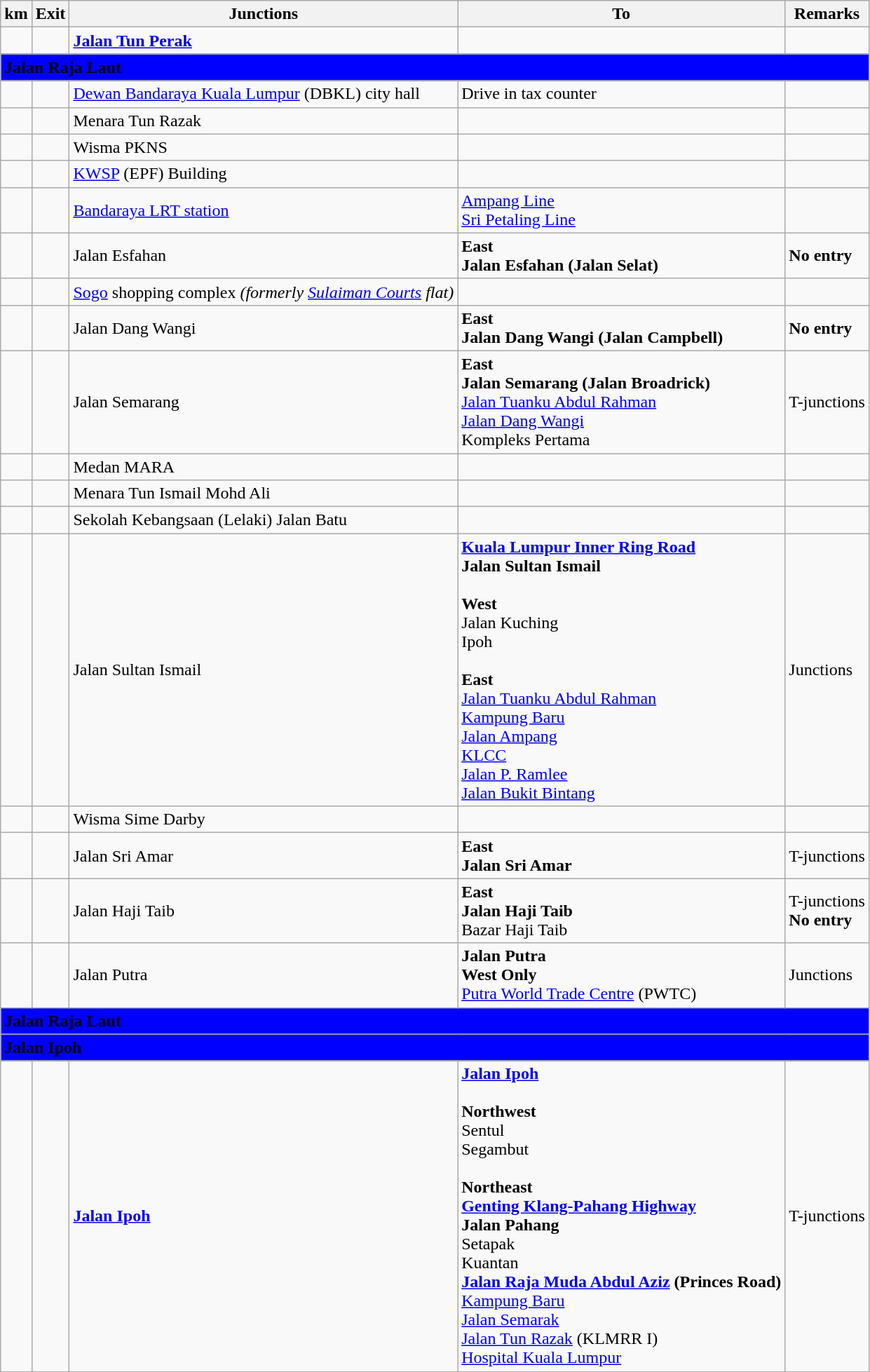<table class="wikitable">
<tr>
<th>km</th>
<th>Exit</th>
<th>Junctions</th>
<th>To</th>
<th>Remarks</th>
</tr>
<tr>
<td></td>
<td></td>
<td><strong><a href='#'>Jalan Tun Perak</a></strong></td>
<td></td>
<td></td>
</tr>
<tr>
<td style="width:600px" colspan="6" style="text-align:center" bgcolor="blue"><strong><span>Jalan Raja Laut</span></strong></td>
</tr>
<tr>
<td></td>
<td></td>
<td><a href='#'>Dewan Bandaraya Kuala Lumpur</a> (DBKL) city hall</td>
<td>Drive in tax counter</td>
<td></td>
</tr>
<tr>
<td></td>
<td></td>
<td>Menara Tun Razak</td>
<td></td>
<td></td>
</tr>
<tr>
<td></td>
<td></td>
<td>Wisma PKNS</td>
<td></td>
<td></td>
</tr>
<tr>
<td></td>
<td></td>
<td><a href='#'>KWSP</a> (EPF) Building</td>
<td></td>
<td></td>
</tr>
<tr>
<td></td>
<td></td>
<td><a href='#'>Bandaraya LRT station</a></td>
<td><a href='#'>Ampang Line</a><br><a href='#'>Sri Petaling Line</a></td>
<td></td>
</tr>
<tr>
<td></td>
<td></td>
<td>Jalan Esfahan</td>
<td><strong>East</strong><br><strong>Jalan Esfahan (Jalan Selat)</strong></td>
<td><strong>No entry</strong></td>
</tr>
<tr>
<td></td>
<td></td>
<td><a href='#'>Sogo</a> shopping complex <em>(formerly <a href='#'>Sulaiman Courts</a> flat)</em></td>
<td></td>
<td></td>
</tr>
<tr>
<td></td>
<td></td>
<td>Jalan Dang Wangi</td>
<td><strong>East</strong><br><strong>Jalan Dang Wangi (Jalan Campbell)</strong></td>
<td><strong>No entry</strong></td>
</tr>
<tr>
<td></td>
<td></td>
<td>Jalan Semarang</td>
<td><strong>East</strong><br><strong>Jalan Semarang (Jalan Broadrick)</strong><br><a href='#'>Jalan Tuanku Abdul Rahman</a><br><a href='#'>Jalan Dang Wangi</a><br> Kompleks Pertama</td>
<td>T-junctions</td>
</tr>
<tr>
<td></td>
<td></td>
<td>Medan MARA</td>
<td></td>
<td></td>
</tr>
<tr>
<td></td>
<td></td>
<td>Menara Tun Ismail Mohd Ali</td>
<td></td>
<td></td>
</tr>
<tr>
<td></td>
<td></td>
<td>Sekolah Kebangsaan (Lelaki) Jalan Batu</td>
<td></td>
<td></td>
</tr>
<tr>
<td></td>
<td></td>
<td>Jalan Sultan Ismail</td>
<td><strong><a href='#'>Kuala Lumpur Inner Ring Road</a></strong><br><strong>Jalan Sultan Ismail</strong><br><br><strong>West</strong><br>Jalan Kuching<br> Ipoh<br><br><strong>East</strong><br><a href='#'>Jalan Tuanku Abdul Rahman</a><br><a href='#'>Kampung Baru</a><br><a href='#'>Jalan Ampang</a><br><a href='#'>KLCC</a><br><a href='#'>Jalan P. Ramlee</a><br><a href='#'>Jalan Bukit Bintang</a></td>
<td>Junctions</td>
</tr>
<tr>
<td></td>
<td></td>
<td>Wisma Sime Darby</td>
<td></td>
<td></td>
</tr>
<tr>
<td></td>
<td></td>
<td>Jalan Sri Amar</td>
<td><strong>East</strong><br><strong>Jalan Sri Amar</strong></td>
<td>T-junctions</td>
</tr>
<tr>
<td></td>
<td></td>
<td>Jalan Haji Taib</td>
<td><strong>East</strong><br><strong>Jalan Haji Taib</strong><br>Bazar Haji Taib</td>
<td>T-junctions<br><strong>No entry</strong></td>
</tr>
<tr>
<td></td>
<td></td>
<td>Jalan Putra</td>
<td><strong>Jalan Putra</strong><br><strong>West Only</strong><br><a href='#'>Putra World Trade Centre</a> (PWTC)</td>
<td>Junctions</td>
</tr>
<tr>
<td style="width:600px" colspan="6" style="text-align:center" bgcolor="blue"><strong><span>Jalan Raja Laut</span></strong></td>
</tr>
<tr>
<td style="width:600px" colspan="6" style="text-align:center" bgcolor="blue"><strong><span>Jalan Ipoh</span></strong></td>
</tr>
<tr>
<td></td>
<td></td>
<td><strong><a href='#'>Jalan Ipoh</a></strong></td>
<td><strong><a href='#'>Jalan Ipoh</a></strong><br><br><strong>Northwest</strong><br>Sentul<br>Segambut<br><br><strong>Northeast</strong><br> <strong><a href='#'>Genting Klang-Pahang Highway</a></strong><br> <strong>Jalan Pahang</strong><br>Setapak<br> Kuantan<br><strong><a href='#'>Jalan Raja Muda Abdul Aziz</a> (Princes Road)</strong><br><a href='#'>Kampung Baru</a><br><a href='#'>Jalan Semarak</a><br><a href='#'>Jalan Tun Razak</a> (KLMRR I)<br><a href='#'>Hospital Kuala Lumpur</a></td>
<td>T-junctions</td>
</tr>
</table>
